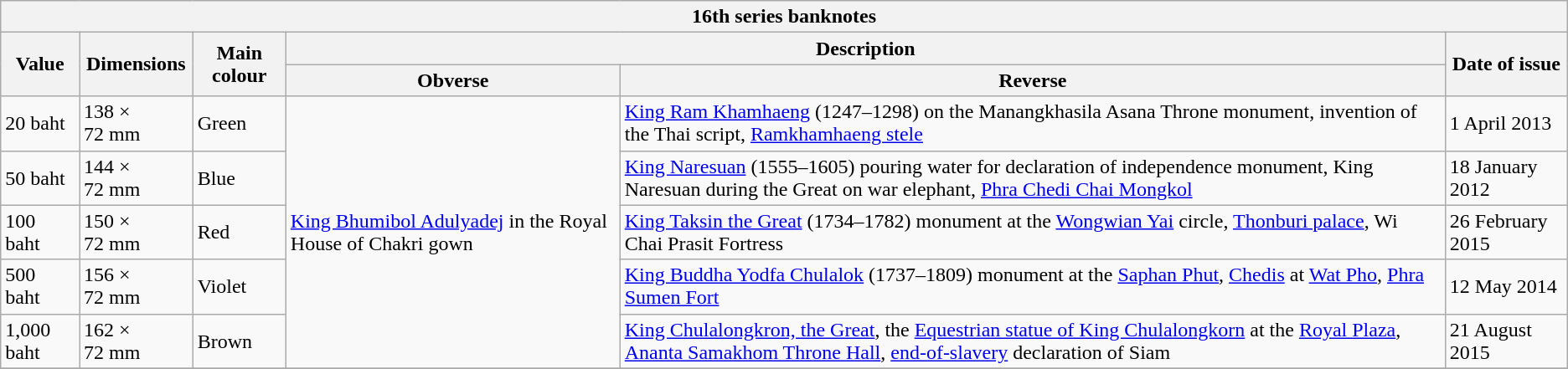<table class="wikitable">
<tr>
<th colspan="8">16th series banknotes</th>
</tr>
<tr>
<th rowspan="2">Value</th>
<th rowspan="2">Dimensions</th>
<th rowspan="2">Main colour</th>
<th colspan="2">Description</th>
<th rowspan="2">Date of issue</th>
</tr>
<tr>
<th>Obverse</th>
<th>Reverse</th>
</tr>
<tr>
<td>20 baht</td>
<td>138 × 72 mm</td>
<td>Green</td>
<td rowspan="5"><a href='#'>King Bhumibol Adulyadej</a> in the Royal House of Chakri gown</td>
<td><a href='#'>King Ram Khamhaeng</a> (1247–1298) on the Manangkhasila Asana Throne monument, invention of the Thai script, <a href='#'>Ramkhamhaeng stele</a></td>
<td>1 April 2013</td>
</tr>
<tr>
<td>50 baht</td>
<td>144 × 72 mm</td>
<td>Blue</td>
<td><a href='#'>King Naresuan</a> (1555–1605) pouring water for declaration of independence monument, King Naresuan during the Great on war elephant, <a href='#'>Phra Chedi Chai Mongkol</a></td>
<td>18 January 2012</td>
</tr>
<tr>
<td>100 baht</td>
<td>150 × 72 mm</td>
<td>Red</td>
<td><a href='#'>King Taksin the Great</a> (1734–1782) monument at the <a href='#'>Wongwian Yai</a> circle, <a href='#'>Thonburi palace</a>, Wi Chai Prasit Fortress</td>
<td>26 February 2015</td>
</tr>
<tr>
<td>500 baht</td>
<td>156 × 72 mm</td>
<td>Violet</td>
<td><a href='#'>King Buddha Yodfa Chulalok</a> (1737–1809) monument at the <a href='#'>Saphan Phut</a>, <a href='#'>Chedis</a> at <a href='#'>Wat Pho</a>, <a href='#'>Phra Sumen Fort</a></td>
<td>12 May 2014</td>
</tr>
<tr>
<td>1,000 baht</td>
<td>162 × 72 mm</td>
<td>Brown</td>
<td><a href='#'>King Chulalongkron, the Great</a>, the <a href='#'>Equestrian statue of King Chulalongkorn</a> at the <a href='#'>Royal Plaza</a>,  <a href='#'>Ananta Samakhom Throne Hall</a>, <a href='#'>end-of-slavery</a> declaration of Siam</td>
<td>21 August 2015</td>
</tr>
<tr>
</tr>
</table>
